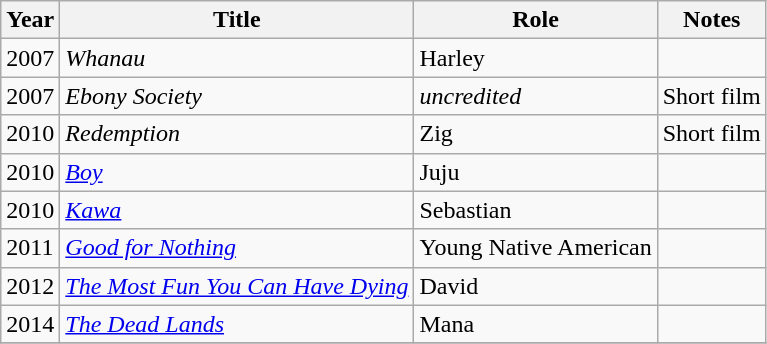<table class="wikitable sortable">
<tr>
<th>Year</th>
<th>Title</th>
<th>Role</th>
<th class="unsortable">Notes</th>
</tr>
<tr>
<td>2007</td>
<td><em>Whanau</em></td>
<td>Harley</td>
<td></td>
</tr>
<tr>
<td>2007</td>
<td><em>Ebony Society</em></td>
<td><em>uncredited</em></td>
<td>Short film</td>
</tr>
<tr>
<td>2010</td>
<td><em>Redemption</em></td>
<td>Zig</td>
<td>Short film</td>
</tr>
<tr>
<td>2010</td>
<td><em><a href='#'>Boy</a></em></td>
<td>Juju</td>
<td></td>
</tr>
<tr>
<td>2010</td>
<td><em><a href='#'>Kawa</a></em></td>
<td>Sebastian</td>
<td></td>
</tr>
<tr>
<td>2011</td>
<td><em><a href='#'>Good for Nothing</a></em></td>
<td>Young Native American</td>
<td></td>
</tr>
<tr>
<td>2012</td>
<td><em><a href='#'>The Most Fun You Can Have Dying</a></em></td>
<td>David</td>
<td></td>
</tr>
<tr>
<td>2014</td>
<td><em><a href='#'>The Dead Lands</a></em></td>
<td>Mana</td>
<td></td>
</tr>
<tr>
</tr>
</table>
